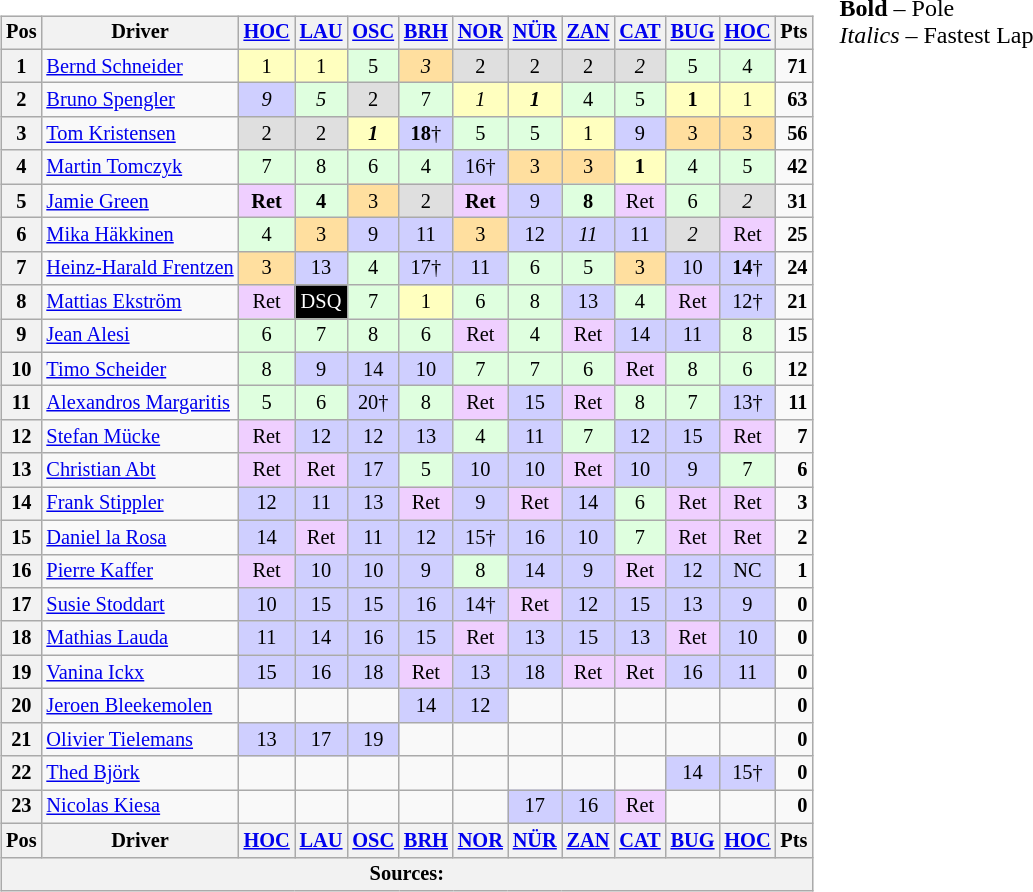<table>
<tr>
<td><br><table class="wikitable" style="font-size:85%; text-align:center">
<tr valign="top">
<th valign="middle">Pos</th>
<th valign="middle">Driver</th>
<th><a href='#'>HOC</a><br></th>
<th><a href='#'>LAU</a><br></th>
<th><a href='#'>OSC</a><br></th>
<th><a href='#'>BRH</a><br></th>
<th><a href='#'>NOR</a><br></th>
<th><a href='#'>NÜR</a><br></th>
<th><a href='#'>ZAN</a><br></th>
<th><a href='#'>CAT</a><br></th>
<th><a href='#'>BUG</a><br></th>
<th><a href='#'>HOC</a><br></th>
<th valign="middle">Pts</th>
</tr>
<tr>
<th>1</th>
<td align="left"> <a href='#'>Bernd Schneider</a></td>
<td style="background:#ffffbf;">1</td>
<td style="background:#ffffbf;">1</td>
<td style="background:#dfffdf;">5</td>
<td style="background:#ffdf9f;"><em>3</em></td>
<td style="background:#dfdfdf;">2</td>
<td style="background:#dfdfdf;">2</td>
<td style="background:#dfdfdf;">2</td>
<td style="background:#dfdfdf;"><em>2</em></td>
<td style="background:#dfffdf;">5</td>
<td style="background:#dfffdf;">4</td>
<td align="right"><strong>71</strong></td>
</tr>
<tr>
<th>2</th>
<td align="left"> <a href='#'>Bruno Spengler</a></td>
<td style="background:#cfcfff;"><em>9</em></td>
<td style="background:#dfffdf;"><em>5</em></td>
<td style="background:#dfdfdf;">2</td>
<td style="background:#dfffdf;">7</td>
<td style="background:#ffffbf;"><em>1</em></td>
<td style="background:#ffffbf;"><strong><em>1</em></strong></td>
<td style="background:#dfffdf;">4</td>
<td style="background:#dfffdf;">5</td>
<td style="background:#ffffbf;"><strong>1</strong></td>
<td style="background:#ffffbf;">1</td>
<td align="right"><strong>63</strong></td>
</tr>
<tr>
<th>3</th>
<td align="left"> <a href='#'>Tom Kristensen</a></td>
<td style="background:#dfdfdf;">2</td>
<td style="background:#dfdfdf;">2</td>
<td style="background:#ffffbf;"><strong><em>1</em></strong></td>
<td style="background:#cfcfff;"><strong>18</strong>†</td>
<td style="background:#dfffdf;">5</td>
<td style="background:#dfffdf;">5</td>
<td style="background:#ffffbf;">1</td>
<td style="background:#cfcfff;">9</td>
<td style="background:#ffdf9f;">3</td>
<td style="background:#ffdf9f;">3</td>
<td align="right"><strong>56</strong></td>
</tr>
<tr>
<th>4</th>
<td align="left"> <a href='#'>Martin Tomczyk</a></td>
<td style="background:#dfffdf;">7</td>
<td style="background:#dfffdf;">8</td>
<td style="background:#dfffdf;">6</td>
<td style="background:#dfffdf;">4</td>
<td style="background:#cfcfff;">16†</td>
<td style="background:#ffdf9f;">3</td>
<td style="background:#ffdf9f;">3</td>
<td style="background:#ffffbf;"><strong>1</strong></td>
<td style="background:#dfffdf;">4</td>
<td style="background:#dfffdf;">5</td>
<td align="right"><strong>42</strong></td>
</tr>
<tr>
<th>5</th>
<td align="left"> <a href='#'>Jamie Green</a></td>
<td style="background:#efcfff;"><strong>Ret</strong></td>
<td style="background:#dfffdf;"><strong>4</strong></td>
<td style="background:#ffdf9f;">3</td>
<td style="background:#dfdfdf;">2</td>
<td style="background:#efcfff;"><strong>Ret</strong></td>
<td style="background:#cfcfff;">9</td>
<td style="background:#dfffdf;"><strong>8</strong></td>
<td style="background:#efcfff;">Ret</td>
<td style="background:#dfffdf;">6</td>
<td style="background:#dfdfdf;"><em>2</em></td>
<td align="right"><strong>31</strong></td>
</tr>
<tr>
<th>6</th>
<td align="left"> <a href='#'>Mika Häkkinen</a></td>
<td style="background:#dfffdf;">4</td>
<td style="background:#ffdf9f;">3</td>
<td style="background:#cfcfff;">9</td>
<td style="background:#cfcfff;">11</td>
<td style="background:#ffdf9f;">3</td>
<td style="background:#cfcfff;">12</td>
<td style="background:#cfcfff;"><em>11</em></td>
<td style="background:#cfcfff;">11</td>
<td style="background:#dfdfdf;"><em>2</em></td>
<td style="background:#efcfff;">Ret</td>
<td align="right"><strong>25</strong></td>
</tr>
<tr>
<th>7</th>
<td align="left"> <a href='#'>Heinz-Harald Frentzen</a></td>
<td style="background:#ffdf9f;">3</td>
<td style="background:#cfcfff;">13</td>
<td style="background:#dfffdf;">4</td>
<td style="background:#cfcfff;">17†</td>
<td style="background:#cfcfff;">11</td>
<td style="background:#dfffdf;">6</td>
<td style="background:#dfffdf;">5</td>
<td style="background:#ffdf9f;">3</td>
<td style="background:#cfcfff;">10</td>
<td style="background:#cfcfff;"><strong>14</strong>†</td>
<td align="right"><strong>24</strong></td>
</tr>
<tr>
<th>8</th>
<td align="left"> <a href='#'>Mattias Ekström</a></td>
<td style="background:#efcfff;">Ret</td>
<td style="background:#000000; color:white">DSQ</td>
<td style="background:#dfffdf;">7</td>
<td style="background:#ffffbf;">1</td>
<td style="background:#dfffdf;">6</td>
<td style="background:#dfffdf;">8</td>
<td style="background:#cfcfff;">13</td>
<td style="background:#dfffdf;">4</td>
<td style="background:#efcfff;">Ret</td>
<td style="background:#cfcfff;">12†</td>
<td align="right"><strong>21</strong></td>
</tr>
<tr>
<th>9</th>
<td align="left"> <a href='#'>Jean Alesi</a></td>
<td style="background:#dfffdf;">6</td>
<td style="background:#dfffdf;">7</td>
<td style="background:#dfffdf;">8</td>
<td style="background:#dfffdf;">6</td>
<td style="background:#efcfff;">Ret</td>
<td style="background:#dfffdf;">4</td>
<td style="background:#efcfff;">Ret</td>
<td style="background:#cfcfff;">14</td>
<td style="background:#cfcfff;">11</td>
<td style="background:#dfffdf;">8</td>
<td align="right"><strong>15</strong></td>
</tr>
<tr>
<th>10</th>
<td align="left"> <a href='#'>Timo Scheider</a></td>
<td style="background:#dfffdf;">8</td>
<td style="background:#cfcfff;">9</td>
<td style="background:#cfcfff;">14</td>
<td style="background:#cfcfff;">10</td>
<td style="background:#dfffdf;">7</td>
<td style="background:#dfffdf;">7</td>
<td style="background:#dfffdf;">6</td>
<td style="background:#efcfff;">Ret</td>
<td style="background:#dfffdf;">8</td>
<td style="background:#dfffdf;">6</td>
<td align="right"><strong>12</strong></td>
</tr>
<tr>
<th>11</th>
<td align="left"> <a href='#'>Alexandros Margaritis</a></td>
<td style="background:#dfffdf;">5</td>
<td style="background:#dfffdf;">6</td>
<td style="background:#cfcfff;">20†</td>
<td style="background:#dfffdf;">8</td>
<td style="background:#efcfff;">Ret</td>
<td style="background:#cfcfff;">15</td>
<td style="background:#efcfff;">Ret</td>
<td style="background:#dfffdf;">8</td>
<td style="background:#dfffdf;">7</td>
<td style="background:#cfcfff;">13†</td>
<td align="right"><strong>11</strong></td>
</tr>
<tr>
<th>12</th>
<td align="left"> <a href='#'>Stefan Mücke</a></td>
<td style="background:#efcfff;">Ret</td>
<td style="background:#cfcfff;">12</td>
<td style="background:#cfcfff;">12</td>
<td style="background:#cfcfff;">13</td>
<td style="background:#dfffdf;">4</td>
<td style="background:#cfcfff;">11</td>
<td style="background:#dfffdf;">7</td>
<td style="background:#cfcfff;">12</td>
<td style="background:#cfcfff;">15</td>
<td style="background:#efcfff;">Ret</td>
<td align="right"><strong>7</strong></td>
</tr>
<tr>
<th>13</th>
<td align="left"> <a href='#'>Christian Abt</a></td>
<td style="background:#efcfff;">Ret</td>
<td style="background:#efcfff;">Ret</td>
<td style="background:#cfcfff;">17</td>
<td style="background:#dfffdf;">5</td>
<td style="background:#cfcfff;">10</td>
<td style="background:#cfcfff;">10</td>
<td style="background:#efcfff;">Ret</td>
<td style="background:#cfcfff;">10</td>
<td style="background:#cfcfff;">9</td>
<td style="background:#dfffdf;">7</td>
<td align="right"><strong>6</strong></td>
</tr>
<tr>
<th>14</th>
<td align="left"> <a href='#'>Frank Stippler</a></td>
<td style="background:#cfcfff;">12</td>
<td style="background:#cfcfff;">11</td>
<td style="background:#cfcfff;">13</td>
<td style="background:#efcfff;">Ret</td>
<td style="background:#cfcfff;">9</td>
<td style="background:#efcfff;">Ret</td>
<td style="background:#cfcfff;">14</td>
<td style="background:#dfffdf;">6</td>
<td style="background:#efcfff;">Ret</td>
<td style="background:#efcfff;">Ret</td>
<td align="right"><strong>3</strong></td>
</tr>
<tr>
<th>15</th>
<td align="left"> <a href='#'>Daniel la Rosa</a></td>
<td style="background:#cfcfff;">14</td>
<td style="background:#efcfff;">Ret</td>
<td style="background:#cfcfff;">11</td>
<td style="background:#cfcfff;">12</td>
<td style="background:#cfcfff;">15†</td>
<td style="background:#cfcfff;">16</td>
<td style="background:#cfcfff;">10</td>
<td style="background:#dfffdf;">7</td>
<td style="background:#efcfff;">Ret</td>
<td style="background:#efcfff;">Ret</td>
<td align="right"><strong>2</strong></td>
</tr>
<tr>
<th>16</th>
<td align="left"> <a href='#'>Pierre Kaffer</a></td>
<td style="background:#efcfff;">Ret</td>
<td style="background:#cfcfff;">10</td>
<td style="background:#cfcfff;">10</td>
<td style="background:#cfcfff;">9</td>
<td style="background:#dfffdf;">8</td>
<td style="background:#cfcfff;">14</td>
<td style="background:#cfcfff;">9</td>
<td style="background:#efcfff;">Ret</td>
<td style="background:#cfcfff;">12</td>
<td style="background:#cfcfff;">NC</td>
<td align="right"><strong>1</strong></td>
</tr>
<tr>
<th>17</th>
<td align="left"> <a href='#'>Susie Stoddart</a></td>
<td style="background:#cfcfff;">10</td>
<td style="background:#cfcfff;">15</td>
<td style="background:#cfcfff;">15</td>
<td style="background:#cfcfff;">16</td>
<td style="background:#cfcfff;">14†</td>
<td style="background:#efcfff;">Ret</td>
<td style="background:#cfcfff;">12</td>
<td style="background:#cfcfff;">15</td>
<td style="background:#cfcfff;">13</td>
<td style="background:#cfcfff;">9</td>
<td align="right"><strong>0</strong></td>
</tr>
<tr>
<th>18</th>
<td align="left"> <a href='#'>Mathias Lauda</a></td>
<td style="background:#cfcfff;">11</td>
<td style="background:#cfcfff;">14</td>
<td style="background:#cfcfff;">16</td>
<td style="background:#cfcfff;">15</td>
<td style="background:#efcfff;">Ret</td>
<td style="background:#cfcfff;">13</td>
<td style="background:#cfcfff;">15</td>
<td style="background:#cfcfff;">13</td>
<td style="background:#efcfff;">Ret</td>
<td style="background:#cfcfff;">10</td>
<td align="right"><strong>0</strong></td>
</tr>
<tr>
<th>19</th>
<td align="left"> <a href='#'>Vanina Ickx</a></td>
<td style="background:#cfcfff;">15</td>
<td style="background:#cfcfff;">16</td>
<td style="background:#cfcfff;">18</td>
<td style="background:#efcfff;">Ret</td>
<td style="background:#cfcfff;">13</td>
<td style="background:#cfcfff;">18</td>
<td style="background:#efcfff;">Ret</td>
<td style="background:#efcfff;">Ret</td>
<td style="background:#cfcfff;">16</td>
<td style="background:#cfcfff;">11</td>
<td align="right"><strong>0</strong></td>
</tr>
<tr>
<th>20</th>
<td align="left"> <a href='#'>Jeroen Bleekemolen</a></td>
<td></td>
<td></td>
<td></td>
<td style="background:#cfcfff;">14</td>
<td style="background:#cfcfff;">12</td>
<td></td>
<td></td>
<td></td>
<td></td>
<td></td>
<td align="right"><strong>0</strong></td>
</tr>
<tr>
<th>21</th>
<td align="left"> <a href='#'>Olivier Tielemans</a></td>
<td style="background:#cfcfff;">13</td>
<td style="background:#cfcfff;">17</td>
<td style="background:#cfcfff;">19</td>
<td></td>
<td></td>
<td></td>
<td></td>
<td></td>
<td></td>
<td></td>
<td align="right"><strong>0</strong></td>
</tr>
<tr>
<th>22</th>
<td align="left"> <a href='#'>Thed Björk</a></td>
<td></td>
<td></td>
<td></td>
<td></td>
<td></td>
<td></td>
<td></td>
<td></td>
<td style="background:#cfcfff;">14</td>
<td style="background:#cfcfff;">15†</td>
<td align="right"><strong>0</strong></td>
</tr>
<tr>
<th>23</th>
<td align="left"> <a href='#'>Nicolas Kiesa</a></td>
<td></td>
<td></td>
<td></td>
<td></td>
<td></td>
<td style="background:#cfcfff;">17</td>
<td style="background:#cfcfff;">16</td>
<td style="background:#efcfff;">Ret</td>
<td></td>
<td></td>
<td align="right"><strong>0</strong></td>
</tr>
<tr>
<th valign="middle">Pos</th>
<th valign="middle">Driver</th>
<th><a href='#'>HOC</a><br></th>
<th><a href='#'>LAU</a><br></th>
<th><a href='#'>OSC</a><br></th>
<th><a href='#'>BRH</a><br></th>
<th><a href='#'>NOR</a><br></th>
<th><a href='#'>NÜR</a><br></th>
<th><a href='#'>ZAN</a><br></th>
<th><a href='#'>CAT</a><br></th>
<th><a href='#'>BUG</a><br></th>
<th><a href='#'>HOC</a><br></th>
<th valign="middle">Pts</th>
</tr>
<tr>
<th colspan="14">Sources:</th>
</tr>
</table>
</td>
<td valign="top"><br>
<span><strong>Bold</strong> – Pole<br>
<em>Italics</em> – Fastest Lap</span></td>
</tr>
</table>
